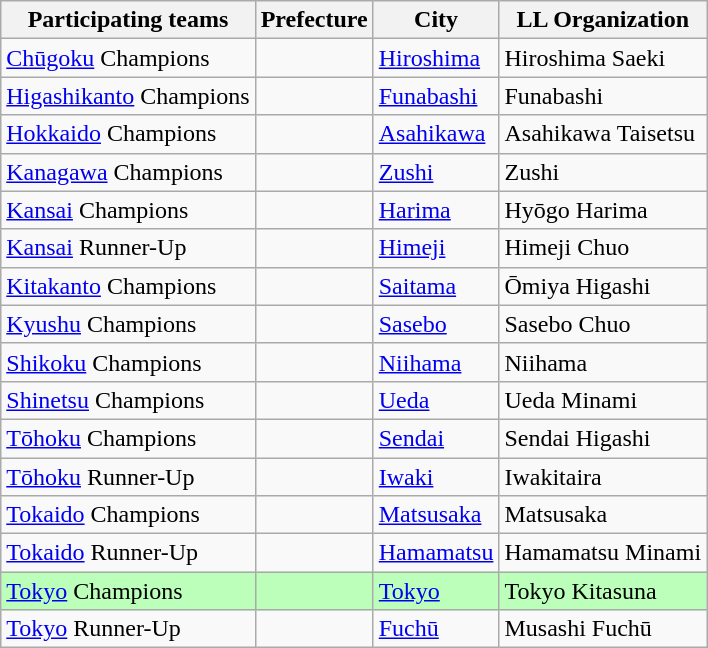<table class="wikitable">
<tr>
<th>Participating teams</th>
<th>Prefecture</th>
<th>City</th>
<th>LL Organization</th>
</tr>
<tr>
<td><a href='#'>Chūgoku</a> Champions</td>
<td><strong></strong></td>
<td><a href='#'>Hiroshima</a></td>
<td>Hiroshima Saeki</td>
</tr>
<tr>
<td><a href='#'>Higashikanto</a> Champions</td>
<td><strong></strong></td>
<td><a href='#'>Funabashi</a></td>
<td>Funabashi</td>
</tr>
<tr>
<td><a href='#'>Hokkaido</a> Champions</td>
<td><strong></strong></td>
<td><a href='#'>Asahikawa</a></td>
<td>Asahikawa Taisetsu</td>
</tr>
<tr>
<td><a href='#'>Kanagawa</a> Champions</td>
<td><strong></strong></td>
<td><a href='#'>Zushi</a></td>
<td>Zushi</td>
</tr>
<tr>
<td><a href='#'>Kansai</a> Champions</td>
<td><strong></strong></td>
<td><a href='#'>Harima</a></td>
<td>Hyōgo Harima</td>
</tr>
<tr>
<td><a href='#'>Kansai</a> Runner-Up</td>
<td><strong></strong></td>
<td><a href='#'>Himeji</a></td>
<td>Himeji Chuo</td>
</tr>
<tr>
<td><a href='#'>Kitakanto</a> Champions</td>
<td><strong></strong></td>
<td><a href='#'>Saitama</a></td>
<td>Ōmiya Higashi</td>
</tr>
<tr>
<td><a href='#'>Kyushu</a> Champions</td>
<td><strong></strong></td>
<td><a href='#'>Sasebo</a></td>
<td>Sasebo Chuo</td>
</tr>
<tr>
<td><a href='#'>Shikoku</a> Champions</td>
<td><strong></strong></td>
<td><a href='#'>Niihama</a></td>
<td>Niihama</td>
</tr>
<tr>
<td><a href='#'>Shinetsu</a> Champions</td>
<td><strong></strong></td>
<td><a href='#'>Ueda</a></td>
<td>Ueda Minami</td>
</tr>
<tr>
<td><a href='#'>Tōhoku</a> Champions</td>
<td><strong></strong></td>
<td><a href='#'>Sendai</a></td>
<td>Sendai Higashi</td>
</tr>
<tr>
<td><a href='#'>Tōhoku</a> Runner-Up</td>
<td><strong></strong></td>
<td><a href='#'>Iwaki</a></td>
<td>Iwakitaira</td>
</tr>
<tr>
<td><a href='#'>Tokaido</a> Champions</td>
<td><strong></strong></td>
<td><a href='#'>Matsusaka</a></td>
<td>Matsusaka</td>
</tr>
<tr>
<td><a href='#'>Tokaido</a> Runner-Up</td>
<td><strong></strong></td>
<td><a href='#'>Hamamatsu</a></td>
<td>Hamamatsu Minami</td>
</tr>
<tr bgcolor=#bbffbb>
<td><a href='#'>Tokyo</a> Champions</td>
<td><strong></strong></td>
<td><a href='#'>Tokyo</a></td>
<td>Tokyo Kitasuna</td>
</tr>
<tr>
<td><a href='#'>Tokyo</a> Runner-Up</td>
<td><strong></strong></td>
<td><a href='#'>Fuchū</a></td>
<td>Musashi Fuchū</td>
</tr>
</table>
